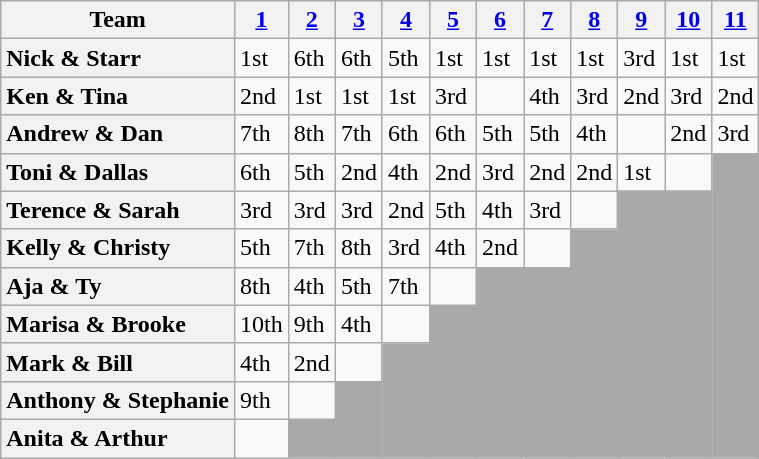<table class="wikitable sortable" style="text-align:left;">
<tr>
<th scope="col" class="unsortable">Team</th>
<th scope="col"><a href='#'>1</a></th>
<th scope="col"><a href='#'>2</a></th>
<th scope="col"><a href='#'>3</a></th>
<th scope="col"><a href='#'>4</a></th>
<th scope="col"><a href='#'>5</a></th>
<th scope="col"><a href='#'>6</a></th>
<th scope="col"><a href='#'>7</a></th>
<th scope="col"><a href='#'>8</a></th>
<th scope="col"><a href='#'>9</a></th>
<th scope="col"><a href='#'>10</a></th>
<th scope="col"><a href='#'>11</a></th>
</tr>
<tr>
<th scope="row" style="text-align:left">Nick & Starr</th>
<td>1st</td>
<td>6th</td>
<td>6th</td>
<td>5th</td>
<td>1st</td>
<td>1st</td>
<td>1st</td>
<td>1st</td>
<td>3rd</td>
<td>1st</td>
<td>1st</td>
</tr>
<tr>
<th scope="row" style="text-align:left">Ken & Tina</th>
<td>2nd</td>
<td>1st</td>
<td>1st</td>
<td>1st</td>
<td>3rd</td>
<td></td>
<td>4th</td>
<td>3rd</td>
<td>2nd</td>
<td>3rd</td>
<td>2nd</td>
</tr>
<tr>
<th scope="row" style="text-align:left">Andrew & Dan</th>
<td>7th</td>
<td>8th</td>
<td>7th</td>
<td>6th</td>
<td>6th</td>
<td>5th</td>
<td>5th</td>
<td>4th</td>
<td></td>
<td>2nd</td>
<td>3rd</td>
</tr>
<tr>
<th scope="row" style="text-align:left">Toni & Dallas</th>
<td>6th</td>
<td>5th</td>
<td>2nd</td>
<td>4th</td>
<td>2nd</td>
<td>3rd</td>
<td>2nd</td>
<td>2nd</td>
<td>1st</td>
<td></td>
<td rowspan="8" style="background:darkgrey;"></td>
</tr>
<tr>
<th scope="row" style="text-align:left">Terence & Sarah</th>
<td>3rd</td>
<td>3rd</td>
<td>3rd</td>
<td>2nd</td>
<td>5th</td>
<td>4th</td>
<td>3rd</td>
<td></td>
<td colspan="2" rowspan="7" style="background:darkgrey;"></td>
</tr>
<tr>
<th scope="row" style="text-align:left">Kelly & Christy</th>
<td>5th</td>
<td>7th</td>
<td>8th</td>
<td>3rd</td>
<td>4th</td>
<td>2nd</td>
<td></td>
<td rowspan="6" style="background:darkgrey;"></td>
</tr>
<tr>
<th scope="row" style="text-align:left">Aja & Ty</th>
<td>8th</td>
<td>4th</td>
<td>5th</td>
<td>7th</td>
<td></td>
<td colspan="2" rowspan="5" style="background:darkgrey;"></td>
</tr>
<tr>
<th scope="row" style="text-align:left">Marisa & Brooke</th>
<td>10th</td>
<td>9th</td>
<td>4th</td>
<td></td>
<td rowspan="4" style="background:darkgrey;"></td>
</tr>
<tr>
<th scope="row" style="text-align:left">Mark & Bill</th>
<td>4th</td>
<td>2nd</td>
<td></td>
<td rowspan="3" style="background:darkgrey;"></td>
</tr>
<tr>
<th scope="row" style="text-align:left">Anthony & Stephanie</th>
<td>9th</td>
<td></td>
<td rowspan="2" style="background:darkgrey;"></td>
</tr>
<tr>
<th scope="row" style="text-align:left">Anita & Arthur</th>
<td></td>
<td style="background:darkgrey;"></td>
</tr>
</table>
